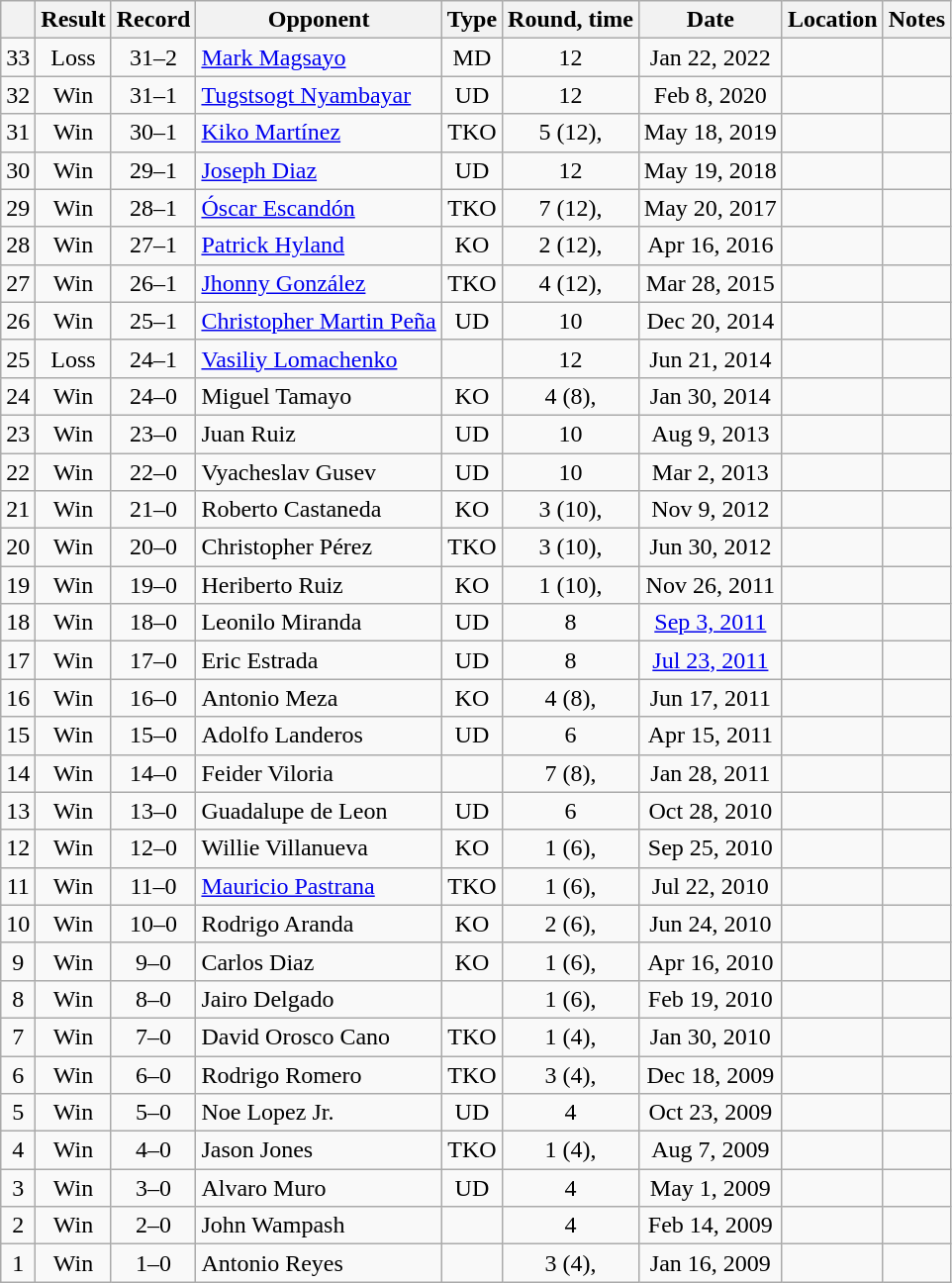<table class="wikitable" style="text-align:center">
<tr>
<th></th>
<th>Result</th>
<th>Record</th>
<th>Opponent</th>
<th>Type</th>
<th>Round, time</th>
<th>Date</th>
<th>Location</th>
<th>Notes</th>
</tr>
<tr>
<td>33</td>
<td>Loss</td>
<td>31–2</td>
<td style="text-align:left;"><a href='#'>Mark Magsayo</a></td>
<td>MD</td>
<td>12</td>
<td>Jan 22, 2022</td>
<td style="text-align:left;"></td>
<td style="text-align:left;"></td>
</tr>
<tr>
<td>32</td>
<td>Win</td>
<td>31–1</td>
<td style="text-align:left;"><a href='#'>Tugstsogt Nyambayar</a></td>
<td>UD</td>
<td>12</td>
<td>Feb 8, 2020</td>
<td style="text-align:left;"></td>
<td style="text-align:left;"></td>
</tr>
<tr>
<td>31</td>
<td>Win</td>
<td>30–1</td>
<td style="text-align:left;"><a href='#'>Kiko Martínez</a></td>
<td>TKO</td>
<td>5 (12), </td>
<td>May 18, 2019</td>
<td style="text-align:left;"></td>
<td style="text-align:left;"></td>
</tr>
<tr>
<td>30</td>
<td>Win</td>
<td>29–1</td>
<td style="text-align:left;"><a href='#'>Joseph Diaz</a></td>
<td>UD</td>
<td>12</td>
<td>May 19, 2018</td>
<td style="text-align:left;"></td>
<td style="text-align:left;"></td>
</tr>
<tr>
<td>29</td>
<td>Win</td>
<td>28–1</td>
<td style="text-align:left;"><a href='#'>Óscar Escandón</a></td>
<td>TKO</td>
<td>7 (12), </td>
<td>May 20, 2017</td>
<td style="text-align:left;"></td>
<td style="text-align:left;"></td>
</tr>
<tr>
<td>28</td>
<td>Win</td>
<td>27–1</td>
<td style="text-align:left;"><a href='#'>Patrick Hyland</a></td>
<td>KO</td>
<td>2 (12), </td>
<td>Apr 16, 2016</td>
<td style="text-align:left;"></td>
<td style="text-align:left;"></td>
</tr>
<tr>
<td>27</td>
<td>Win</td>
<td>26–1</td>
<td style="text-align:left;"><a href='#'>Jhonny González</a></td>
<td>TKO</td>
<td>4 (12), </td>
<td>Mar 28, 2015</td>
<td style="text-align:left;"></td>
<td style="text-align:left;"></td>
</tr>
<tr>
<td>26</td>
<td>Win</td>
<td>25–1</td>
<td style="text-align:left;"><a href='#'>Christopher Martin Peña</a></td>
<td>UD</td>
<td>10</td>
<td>Dec 20, 2014</td>
<td style="text-align:left;"></td>
<td></td>
</tr>
<tr>
<td>25</td>
<td>Loss</td>
<td>24–1</td>
<td style="text-align:left;"><a href='#'>Vasiliy Lomachenko</a></td>
<td></td>
<td>12</td>
<td>Jun 21, 2014</td>
<td style="text-align:left;"></td>
<td style="text-align:left;"></td>
</tr>
<tr>
<td>24</td>
<td>Win</td>
<td>24–0</td>
<td style="text-align:left;">Miguel Tamayo</td>
<td>KO</td>
<td>4 (8), </td>
<td>Jan 30, 2014</td>
<td style="text-align:left;"></td>
<td></td>
</tr>
<tr>
<td>23</td>
<td>Win</td>
<td>23–0</td>
<td style="text-align:left;">Juan Ruiz</td>
<td>UD</td>
<td>10</td>
<td>Aug 9, 2013</td>
<td style="text-align:left;"></td>
<td></td>
</tr>
<tr>
<td>22</td>
<td>Win</td>
<td>22–0</td>
<td style="text-align:left;">Vyacheslav Gusev</td>
<td>UD</td>
<td>10</td>
<td>Mar 2, 2013</td>
<td style="text-align:left;"></td>
<td></td>
</tr>
<tr>
<td>21</td>
<td>Win</td>
<td>21–0</td>
<td style="text-align:left;">Roberto Castaneda</td>
<td>KO</td>
<td>3 (10), </td>
<td>Nov 9, 2012</td>
<td style="text-align:left;"></td>
<td></td>
</tr>
<tr>
<td>20</td>
<td>Win</td>
<td>20–0</td>
<td style="text-align:left;">Christopher Pérez</td>
<td>TKO</td>
<td>3 (10), </td>
<td>Jun 30, 2012</td>
<td style="text-align:left;"></td>
<td></td>
</tr>
<tr>
<td>19</td>
<td>Win</td>
<td>19–0</td>
<td style="text-align:left;">Heriberto Ruiz</td>
<td>KO</td>
<td>1 (10), </td>
<td>Nov 26, 2011</td>
<td style="text-align:left;"></td>
<td></td>
</tr>
<tr>
<td>18</td>
<td>Win</td>
<td>18–0</td>
<td style="text-align:left;">Leonilo Miranda</td>
<td>UD</td>
<td>8</td>
<td><a href='#'>Sep 3, 2011</a></td>
<td style="text-align:left;"></td>
<td></td>
</tr>
<tr>
<td>17</td>
<td>Win</td>
<td>17–0</td>
<td style="text-align:left;">Eric Estrada</td>
<td>UD</td>
<td>8</td>
<td><a href='#'>Jul 23, 2011</a></td>
<td style="text-align:left;"></td>
<td></td>
</tr>
<tr>
<td>16</td>
<td>Win</td>
<td>16–0</td>
<td style="text-align:left;">Antonio Meza</td>
<td>KO</td>
<td>4 (8), </td>
<td>Jun 17, 2011</td>
<td style="text-align:left;"></td>
<td></td>
</tr>
<tr>
<td>15</td>
<td>Win</td>
<td>15–0</td>
<td style="text-align:left;">Adolfo Landeros</td>
<td>UD</td>
<td>6</td>
<td>Apr 15, 2011</td>
<td style="text-align:left;"></td>
<td></td>
</tr>
<tr>
<td>14</td>
<td>Win</td>
<td>14–0</td>
<td style="text-align:left;">Feider Viloria</td>
<td></td>
<td>7 (8), </td>
<td>Jan 28, 2011</td>
<td style="text-align:left;"></td>
<td style="text-align:left;"></td>
</tr>
<tr>
<td>13</td>
<td>Win</td>
<td>13–0</td>
<td style="text-align:left;">Guadalupe de Leon</td>
<td>UD</td>
<td>6</td>
<td>Oct 28, 2010</td>
<td style="text-align:left;"></td>
<td></td>
</tr>
<tr>
<td>12</td>
<td>Win</td>
<td>12–0</td>
<td style="text-align:left;">Willie Villanueva</td>
<td>KO</td>
<td>1 (6), </td>
<td>Sep 25, 2010</td>
<td style="text-align:left;"></td>
<td></td>
</tr>
<tr>
<td>11</td>
<td>Win</td>
<td>11–0</td>
<td style="text-align:left;"><a href='#'>Mauricio Pastrana</a></td>
<td>TKO</td>
<td>1 (6), </td>
<td>Jul 22, 2010</td>
<td style="text-align:left;"></td>
<td></td>
</tr>
<tr>
<td>10</td>
<td>Win</td>
<td>10–0</td>
<td style="text-align:left;">Rodrigo Aranda</td>
<td>KO</td>
<td>2 (6), </td>
<td>Jun 24, 2010</td>
<td style="text-align:left;"></td>
<td></td>
</tr>
<tr>
<td>9</td>
<td>Win</td>
<td>9–0</td>
<td style="text-align:left;">Carlos Diaz</td>
<td>KO</td>
<td>1 (6), </td>
<td>Apr 16, 2010</td>
<td style="text-align:left;"></td>
<td></td>
</tr>
<tr>
<td>8</td>
<td>Win</td>
<td>8–0</td>
<td style="text-align:left;">Jairo Delgado</td>
<td></td>
<td>1 (6), </td>
<td>Feb 19, 2010</td>
<td style="text-align:left;"></td>
<td></td>
</tr>
<tr>
<td>7</td>
<td>Win</td>
<td>7–0</td>
<td style="text-align:left;">David Orosco Cano</td>
<td>TKO</td>
<td>1 (4), </td>
<td>Jan 30, 2010</td>
<td style="text-align:left;"></td>
<td></td>
</tr>
<tr>
<td>6</td>
<td>Win</td>
<td>6–0</td>
<td style="text-align:left;">Rodrigo Romero</td>
<td>TKO</td>
<td>3 (4), </td>
<td>Dec 18, 2009</td>
<td style="text-align:left;"></td>
<td></td>
</tr>
<tr>
<td>5</td>
<td>Win</td>
<td>5–0</td>
<td style="text-align:left;">Noe Lopez Jr.</td>
<td>UD</td>
<td>4</td>
<td>Oct 23, 2009</td>
<td style="text-align:left;"></td>
<td></td>
</tr>
<tr>
<td>4</td>
<td>Win</td>
<td>4–0</td>
<td style="text-align:left;">Jason Jones</td>
<td>TKO</td>
<td>1 (4), </td>
<td>Aug 7, 2009</td>
<td style="text-align:left;"></td>
<td></td>
</tr>
<tr>
<td>3</td>
<td>Win</td>
<td>3–0</td>
<td style="text-align:left;">Alvaro Muro</td>
<td>UD</td>
<td>4</td>
<td>May 1, 2009</td>
<td style="text-align:left;"></td>
<td></td>
</tr>
<tr>
<td>2</td>
<td>Win</td>
<td>2–0</td>
<td style="text-align:left;">John Wampash</td>
<td></td>
<td>4</td>
<td>Feb 14, 2009</td>
<td style="text-align:left;"></td>
<td></td>
</tr>
<tr>
<td>1</td>
<td>Win</td>
<td>1–0</td>
<td style="text-align:left;">Antonio Reyes</td>
<td></td>
<td>3 (4), </td>
<td>Jan 16, 2009</td>
<td style="text-align:left;"></td>
<td></td>
</tr>
</table>
